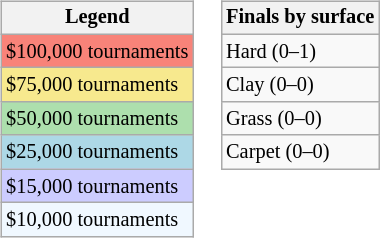<table>
<tr valign=top>
<td><br><table class=wikitable style="font-size:85%">
<tr>
<th>Legend</th>
</tr>
<tr style="background:#f88379;">
<td>$100,000 tournaments</td>
</tr>
<tr style="background:#f7e98e;">
<td>$75,000 tournaments</td>
</tr>
<tr style="background:#addfad;">
<td>$50,000 tournaments</td>
</tr>
<tr style="background:lightblue;">
<td>$25,000 tournaments</td>
</tr>
<tr style="background:#ccccff;">
<td>$15,000 tournaments</td>
</tr>
<tr style="background:#f0f8ff;">
<td>$10,000 tournaments</td>
</tr>
</table>
</td>
<td><br><table class=wikitable style="font-size:85%">
<tr>
<th>Finals by surface</th>
</tr>
<tr>
<td>Hard (0–1)</td>
</tr>
<tr>
<td>Clay (0–0)</td>
</tr>
<tr>
<td>Grass (0–0)</td>
</tr>
<tr>
<td>Carpet (0–0)</td>
</tr>
</table>
</td>
</tr>
</table>
